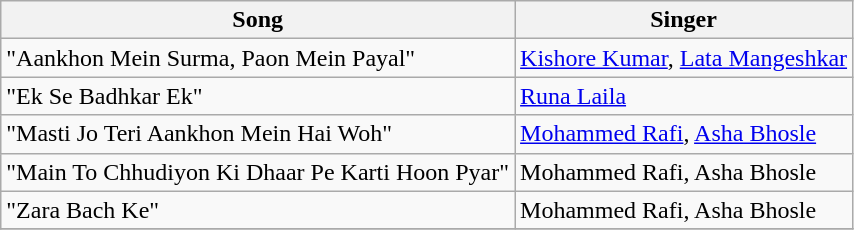<table class="wikitable">
<tr>
<th>Song</th>
<th>Singer</th>
</tr>
<tr>
<td>"Aankhon Mein Surma, Paon Mein Payal"</td>
<td><a href='#'>Kishore Kumar</a>, <a href='#'>Lata Mangeshkar</a></td>
</tr>
<tr>
<td>"Ek Se Badhkar Ek"</td>
<td><a href='#'>Runa Laila</a></td>
</tr>
<tr>
<td>"Masti Jo Teri Aankhon Mein Hai Woh"</td>
<td><a href='#'>Mohammed Rafi</a>, <a href='#'>Asha Bhosle</a></td>
</tr>
<tr>
<td>"Main To Chhudiyon Ki Dhaar Pe Karti Hoon Pyar"</td>
<td>Mohammed Rafi, Asha Bhosle</td>
</tr>
<tr>
<td>"Zara Bach Ke"</td>
<td>Mohammed Rafi, Asha Bhosle</td>
</tr>
<tr>
</tr>
</table>
